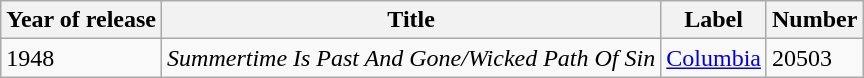<table class="wikitable">
<tr>
<th>Year of release</th>
<th>Title</th>
<th>Label</th>
<th>Number</th>
</tr>
<tr>
<td>1948</td>
<td><em>Summertime Is Past And Gone/Wicked Path Of Sin</em></td>
<td><a href='#'>Columbia</a></td>
<td>20503</td>
</tr>
</table>
